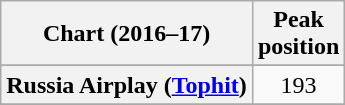<table class="wikitable sortable plainrowheaders" style="text-align:center">
<tr>
<th scope="col">Chart (2016–17)</th>
<th scope="col">Peak<br> position</th>
</tr>
<tr>
</tr>
<tr>
</tr>
<tr>
</tr>
<tr>
</tr>
<tr>
</tr>
<tr>
</tr>
<tr>
</tr>
<tr>
</tr>
<tr>
</tr>
<tr>
</tr>
<tr>
</tr>
<tr>
</tr>
<tr>
</tr>
<tr>
</tr>
<tr>
</tr>
<tr>
<th scope="row">Russia Airplay (<a href='#'>Tophit</a>)</th>
<td>193</td>
</tr>
<tr>
</tr>
<tr>
</tr>
<tr>
</tr>
<tr>
</tr>
<tr>
</tr>
</table>
